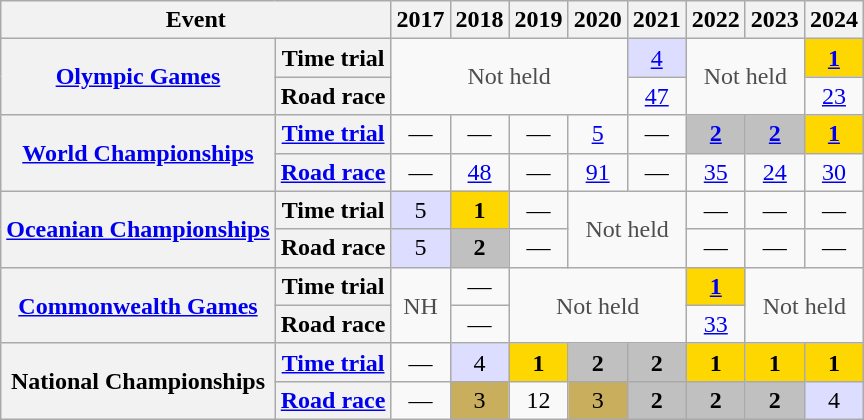<table class="wikitable plainrowheaders">
<tr>
<th scope="col" colspan=2>Event</th>
<th scope="col">2017</th>
<th scope="col">2018</th>
<th scope="col">2019</th>
<th scope="col">2020</th>
<th scope="col">2021</th>
<th scope="col">2022</th>
<th scope="col">2023</th>
<th scope="col">2024</th>
</tr>
<tr style="text-align:center;">
<th scope="row" rowspan=2> <a href='#'>Olympic Games</a></th>
<th scope="row">Time trial</th>
<td style="color:#4d4d4d;" rowspan=2 colspan=4>Not held</td>
<td style="background:#ddf;"><a href='#'>4</a></td>
<td style="color:#4d4d4d;" rowspan=2 colspan=2>Not held</td>
<th style="background:gold;"><a href='#'>1</a></th>
</tr>
<tr style="text-align:center;">
<th scope="row">Road race</th>
<td><a href='#'>47</a></td>
<td><a href='#'>23</a></td>
</tr>
<tr style="text-align:center;">
<th scope="row" rowspan=2> <a href='#'>World Championships</a></th>
<th scope="row"><a href='#'>Time trial</a></th>
<td>—</td>
<td>—</td>
<td>—</td>
<td><a href='#'>5</a></td>
<td>—</td>
<th style="background:silver;"><a href='#'>2</a></th>
<th style="background:silver;"><a href='#'>2</a></th>
<th style="background:gold;"><a href='#'>1</a></th>
</tr>
<tr style="text-align:center;">
<th scope="row"><a href='#'>Road race</a></th>
<td>—</td>
<td><a href='#'>48</a></td>
<td>—</td>
<td><a href='#'>91</a></td>
<td>—</td>
<td><a href='#'>35</a></td>
<td><a href='#'>24</a></td>
<td><a href='#'>30</a></td>
</tr>
<tr style="text-align:center;">
<th scope="row" rowspan=2> <a href='#'>Oceanian Championships</a></th>
<th scope="row">Time trial</th>
<td style="background:#ddf;">5</td>
<th style="background:gold;">1</th>
<td>—</td>
<td style="color:#4d4d4d;" rowspan=2 colspan=2>Not held</td>
<td>—</td>
<td>—</td>
<td>—</td>
</tr>
<tr style="text-align:center;">
<th scope="row">Road race</th>
<td style="background:#ddf;">5</td>
<th style="background:silver;">2</th>
<td>—</td>
<td>—</td>
<td>—</td>
<td>—</td>
</tr>
<tr style="text-align:center;">
<th scope="row" rowspan=2> <a href='#'>Commonwealth Games</a></th>
<th scope="row">Time trial</th>
<td style="color:#4d4d4d;" rowspan=2 colspan=1>NH</td>
<td>—</td>
<td style="color:#4d4d4d;" rowspan=2 colspan=3>Not held</td>
<th style="background:gold;"><a href='#'>1</a></th>
<td style="color:#4d4d4d;" rowspan=2 colspan=2>Not held</td>
</tr>
<tr style="text-align:center;">
<th scope="row">Road race</th>
<td>—</td>
<td><a href='#'>33</a></td>
</tr>
<tr style="text-align:center;">
<th scope="row" rowspan=2>  National Championships</th>
<th scope="row"><a href='#'>Time trial</a></th>
<td>—</td>
<td style="background:#ddf;">4</td>
<th style="background:gold;">1</th>
<th style="background:silver;">2</th>
<th style="background:silver;">2</th>
<th style="background:gold;">1</th>
<th style="background:gold;">1</th>
<th style="background:gold;">1</th>
</tr>
<tr style="text-align:center;">
<th scope="row"><a href='#'>Road race</a></th>
<td>—</td>
<td style="background:#C9AE5D;">3</td>
<td>12</td>
<td style="background:#C9AE5D;">3</td>
<th style="background:silver;">2</th>
<th style="background:silver;">2</th>
<th style="background:silver;">2</th>
<td style="background:#ddf;">4</td>
</tr>
</table>
